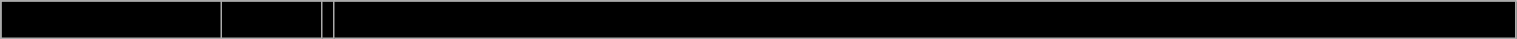<table class="wikitable" width="80%">
<tr align="center" bgcolor=" ">
<td>Natalie Tulchinksky</td>
<td>Forward</td>
<td></td>
<td>Spent four years of prep hockey at St. Paul’s School, while also playing club hockey with the East Coast Wizards</td>
</tr>
</table>
